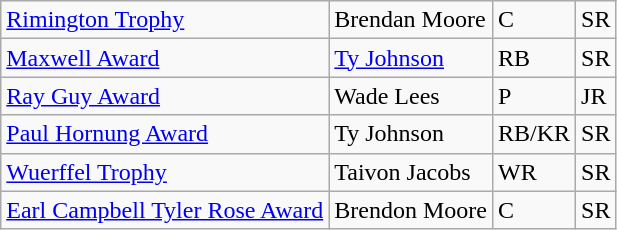<table class="wikitable">
<tr>
<td><a href='#'>Rimington Trophy</a></td>
<td>Brendan Moore</td>
<td>C</td>
<td>SR</td>
</tr>
<tr>
<td><a href='#'>Maxwell Award</a></td>
<td><a href='#'>Ty Johnson</a></td>
<td>RB</td>
<td>SR</td>
</tr>
<tr>
<td><a href='#'>Ray Guy Award</a></td>
<td>Wade Lees</td>
<td>P</td>
<td>JR</td>
</tr>
<tr>
<td><a href='#'>Paul Hornung Award</a></td>
<td>Ty Johnson</td>
<td>RB/KR</td>
<td>SR</td>
</tr>
<tr>
<td><a href='#'>Wuerffel Trophy</a></td>
<td>Taivon Jacobs</td>
<td>WR</td>
<td>SR</td>
</tr>
<tr>
<td><a href='#'>Earl Campbell Tyler Rose Award</a></td>
<td>Brendon Moore</td>
<td>C</td>
<td>SR</td>
</tr>
</table>
